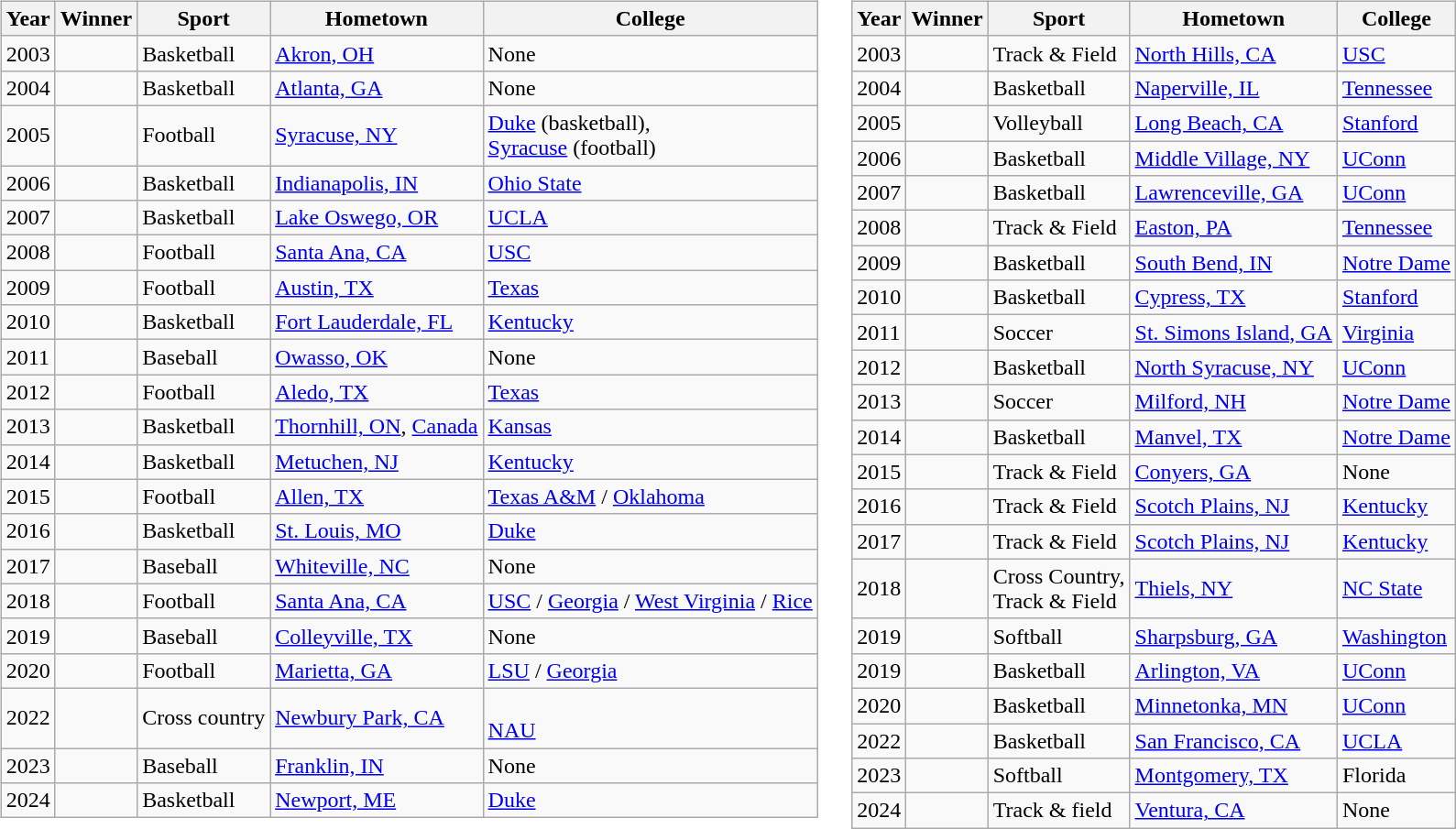<table>
<tr valign="top">
<td><br><table class="wikitable sortable">
<tr>
<th>Year</th>
<th>Winner</th>
<th>Sport</th>
<th>Hometown</th>
<th>College</th>
</tr>
<tr>
<td>2003</td>
<td></td>
<td>Basketball</td>
<td><a href='#'>Akron, OH</a></td>
<td>None</td>
</tr>
<tr>
<td>2004</td>
<td></td>
<td>Basketball</td>
<td><a href='#'>Atlanta, GA</a></td>
<td>None</td>
</tr>
<tr>
<td>2005</td>
<td></td>
<td>Football</td>
<td><a href='#'>Syracuse, NY</a></td>
<td><a href='#'>Duke</a> (basketball), <br><a href='#'>Syracuse</a> (football)</td>
</tr>
<tr>
<td>2006</td>
<td></td>
<td>Basketball</td>
<td><a href='#'>Indianapolis, IN</a></td>
<td><a href='#'>Ohio State</a></td>
</tr>
<tr>
<td>2007</td>
<td></td>
<td>Basketball</td>
<td><a href='#'>Lake Oswego, OR</a></td>
<td><a href='#'>UCLA</a></td>
</tr>
<tr>
<td>2008</td>
<td></td>
<td>Football</td>
<td><a href='#'>Santa Ana, CA</a></td>
<td><a href='#'>USC</a></td>
</tr>
<tr>
<td>2009</td>
<td></td>
<td>Football</td>
<td><a href='#'>Austin, TX</a></td>
<td><a href='#'>Texas</a></td>
</tr>
<tr>
<td>2010</td>
<td></td>
<td>Basketball</td>
<td><a href='#'>Fort Lauderdale, FL</a></td>
<td><a href='#'>Kentucky</a></td>
</tr>
<tr>
<td>2011</td>
<td></td>
<td>Baseball</td>
<td><a href='#'>Owasso, OK</a></td>
<td>None</td>
</tr>
<tr>
<td>2012</td>
<td></td>
<td>Football</td>
<td><a href='#'>Aledo, TX</a></td>
<td><a href='#'>Texas</a></td>
</tr>
<tr>
<td>2013</td>
<td></td>
<td>Basketball</td>
<td><a href='#'>Thornhill, ON</a>, <a href='#'>Canada</a></td>
<td><a href='#'>Kansas</a></td>
</tr>
<tr>
<td>2014</td>
<td></td>
<td>Basketball</td>
<td><a href='#'>Metuchen, NJ</a></td>
<td><a href='#'>Kentucky</a></td>
</tr>
<tr>
<td>2015</td>
<td></td>
<td>Football</td>
<td><a href='#'>Allen, TX</a></td>
<td><a href='#'>Texas A&M</a> / <a href='#'>Oklahoma</a></td>
</tr>
<tr>
<td>2016</td>
<td></td>
<td>Basketball</td>
<td><a href='#'>St. Louis, MO</a></td>
<td><a href='#'>Duke</a></td>
</tr>
<tr>
<td>2017</td>
<td></td>
<td>Baseball</td>
<td><a href='#'>Whiteville, NC</a></td>
<td>None</td>
</tr>
<tr>
<td>2018</td>
<td></td>
<td>Football</td>
<td><a href='#'>Santa Ana, CA</a></td>
<td><a href='#'>USC</a> / <a href='#'>Georgia</a> / <a href='#'>West Virginia</a> / <a href='#'>Rice</a></td>
</tr>
<tr>
<td>2019</td>
<td></td>
<td>Baseball</td>
<td><a href='#'>Colleyville, TX</a></td>
<td>None</td>
</tr>
<tr>
<td>2020</td>
<td></td>
<td>Football</td>
<td><a href='#'>Marietta, GA</a></td>
<td><a href='#'>LSU</a> / <a href='#'>Georgia</a></td>
</tr>
<tr>
<td>2022</td>
<td></td>
<td>Cross country</td>
<td><a href='#'>Newbury Park, CA</a></td>
<td><br><a href='#'>NAU</a></td>
</tr>
<tr>
<td>2023</td>
<td></td>
<td>Baseball</td>
<td><a href='#'>Franklin, IN</a></td>
<td>None</td>
</tr>
<tr>
<td>2024</td>
<td></td>
<td>Basketball</td>
<td><a href='#'>Newport, ME</a></td>
<td><a href='#'>Duke</a></td>
</tr>
</table>
</td>
<td></td>
<td><br><table class="wikitable sortable">
<tr>
<th>Year</th>
<th>Winner</th>
<th>Sport</th>
<th>Hometown</th>
<th>College</th>
</tr>
<tr>
<td>2003</td>
<td></td>
<td>Track & Field</td>
<td><a href='#'>North Hills, CA</a></td>
<td><a href='#'>USC</a></td>
</tr>
<tr>
<td>2004</td>
<td></td>
<td>Basketball</td>
<td><a href='#'>Naperville, IL</a></td>
<td><a href='#'>Tennessee</a></td>
</tr>
<tr>
<td>2005</td>
<td></td>
<td>Volleyball</td>
<td><a href='#'>Long Beach, CA</a></td>
<td><a href='#'>Stanford</a></td>
</tr>
<tr>
<td>2006</td>
<td></td>
<td>Basketball</td>
<td><a href='#'>Middle Village, NY</a></td>
<td><a href='#'>UConn</a></td>
</tr>
<tr>
<td>2007</td>
<td></td>
<td>Basketball</td>
<td><a href='#'>Lawrenceville, GA</a></td>
<td><a href='#'>UConn</a></td>
</tr>
<tr>
<td>2008</td>
<td></td>
<td>Track & Field</td>
<td><a href='#'>Easton, PA</a></td>
<td><a href='#'>Tennessee</a></td>
</tr>
<tr>
<td>2009</td>
<td></td>
<td>Basketball</td>
<td><a href='#'>South Bend, IN</a></td>
<td><a href='#'>Notre Dame</a></td>
</tr>
<tr>
<td>2010</td>
<td></td>
<td>Basketball</td>
<td><a href='#'>Cypress, TX</a></td>
<td><a href='#'>Stanford</a></td>
</tr>
<tr>
<td>2011</td>
<td></td>
<td>Soccer</td>
<td><a href='#'>St. Simons Island, GA</a></td>
<td><a href='#'>Virginia</a></td>
</tr>
<tr>
<td>2012</td>
<td></td>
<td>Basketball</td>
<td><a href='#'>North Syracuse, NY</a></td>
<td><a href='#'>UConn</a></td>
</tr>
<tr>
<td>2013</td>
<td></td>
<td>Soccer</td>
<td><a href='#'>Milford, NH</a></td>
<td><a href='#'>Notre Dame</a></td>
</tr>
<tr>
<td>2014</td>
<td></td>
<td>Basketball</td>
<td><a href='#'>Manvel, TX</a></td>
<td><a href='#'>Notre Dame</a></td>
</tr>
<tr>
<td>2015</td>
<td></td>
<td>Track & Field</td>
<td><a href='#'>Conyers, GA</a></td>
<td>None</td>
</tr>
<tr>
<td>2016</td>
<td></td>
<td>Track & Field</td>
<td><a href='#'>Scotch Plains, NJ</a></td>
<td><a href='#'>Kentucky</a></td>
</tr>
<tr>
<td>2017</td>
<td></td>
<td>Track & Field</td>
<td><a href='#'>Scotch Plains, NJ</a></td>
<td><a href='#'>Kentucky</a></td>
</tr>
<tr>
<td>2018</td>
<td></td>
<td>Cross Country,<br> Track & Field</td>
<td><a href='#'>Thiels, NY</a></td>
<td><a href='#'>NC State</a></td>
</tr>
<tr>
<td>2019</td>
<td></td>
<td>Softball</td>
<td><a href='#'>Sharpsburg, GA</a></td>
<td><a href='#'>Washington</a></td>
</tr>
<tr>
<td>2019</td>
<td></td>
<td>Basketball</td>
<td><a href='#'>Arlington, VA</a></td>
<td><a href='#'>UConn</a></td>
</tr>
<tr>
<td>2020</td>
<td></td>
<td>Basketball</td>
<td><a href='#'>Minnetonka, MN</a></td>
<td><a href='#'>UConn</a></td>
</tr>
<tr>
<td>2022</td>
<td></td>
<td>Basketball</td>
<td><a href='#'>San Francisco, CA</a></td>
<td><a href='#'>UCLA</a></td>
</tr>
<tr>
<td>2023</td>
<td></td>
<td>Softball</td>
<td><a href='#'>Montgomery, TX</a></td>
<td>Florida</td>
</tr>
<tr>
<td>2024</td>
<td></td>
<td>Track & field</td>
<td><a href='#'>Ventura, CA</a></td>
<td>None</td>
</tr>
</table>
</td>
</tr>
</table>
